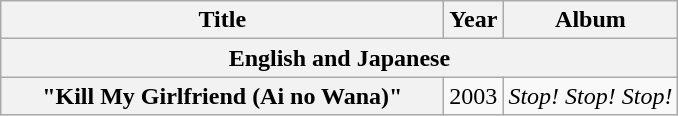<table class="wikitable plainrowheaders" style="text-align:center;">
<tr>
<th scope="col" style="width:18em;">Title</th>
<th scope="col">Year</th>
<th scope="col">Album</th>
</tr>
<tr>
<th scope="col" colspan="3">English and Japanese</th>
</tr>
<tr>
<th scope="row">"Kill My Girlfriend (Ai no Wana)" </th>
<td>2003</td>
<td><em>Stop! Stop! Stop!</em></td>
</tr>
</table>
